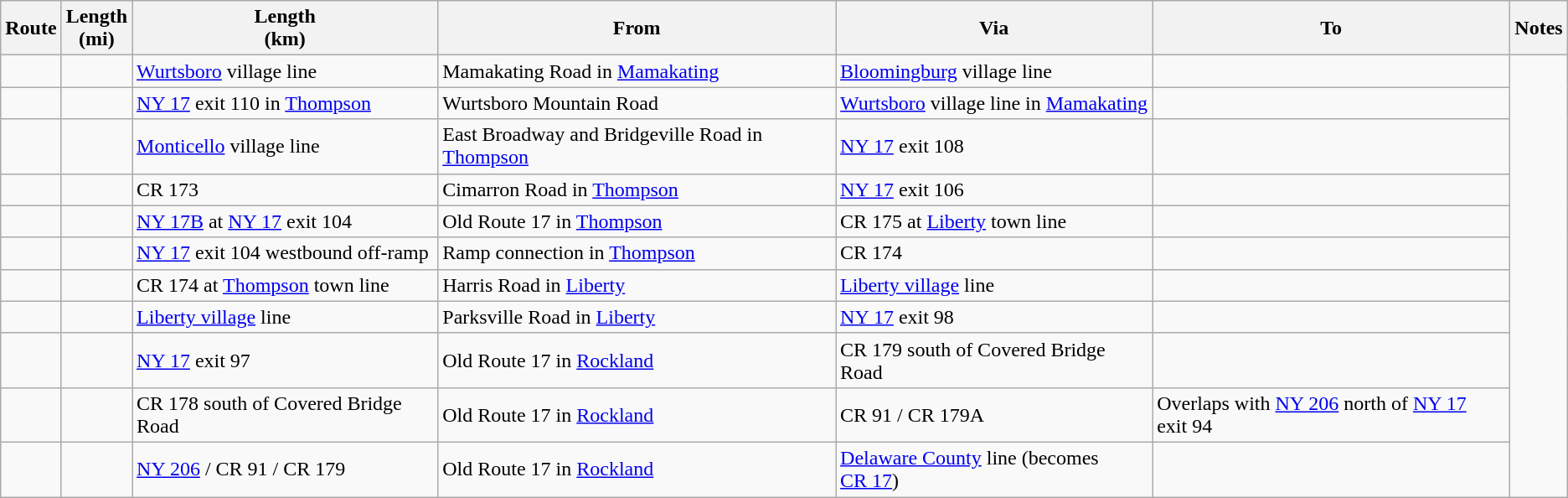<table class="wikitable sortable">
<tr>
<th>Route</th>
<th>Length<br>(mi)</th>
<th>Length<br>(km)</th>
<th class="unsortable">From</th>
<th class="unsortable">Via</th>
<th class="unsortable">To</th>
<th class="unsortable">Notes</th>
</tr>
<tr>
<td id="171"></td>
<td></td>
<td><a href='#'>Wurtsboro</a> village line</td>
<td>Mamakating Road in <a href='#'>Mamakating</a></td>
<td><a href='#'>Bloomingburg</a> village line</td>
<td></td>
</tr>
<tr>
<td id="172"></td>
<td></td>
<td><a href='#'>NY&nbsp;17</a> exit 110 in <a href='#'>Thompson</a></td>
<td>Wurtsboro Mountain Road</td>
<td><a href='#'>Wurtsboro</a> village line in <a href='#'>Mamakating</a></td>
<td></td>
</tr>
<tr>
<td id="173"></td>
<td></td>
<td><a href='#'>Monticello</a> village line</td>
<td>East Broadway and Bridgeville Road in <a href='#'>Thompson</a></td>
<td><a href='#'>NY&nbsp;17</a> exit 108</td>
<td></td>
</tr>
<tr>
<td id="173A"></td>
<td></td>
<td>CR 173</td>
<td>Cimarron Road in <a href='#'>Thompson</a></td>
<td><a href='#'>NY&nbsp;17</a> exit 106</td>
<td></td>
</tr>
<tr>
<td id="174"></td>
<td></td>
<td><a href='#'>NY&nbsp;17B</a> at <a href='#'>NY&nbsp;17</a> exit 104</td>
<td>Old Route 17 in <a href='#'>Thompson</a></td>
<td>CR 175 at <a href='#'>Liberty</a> town line</td>
<td></td>
</tr>
<tr>
<td id="174A"></td>
<td></td>
<td><a href='#'>NY&nbsp;17</a> exit 104 westbound off-ramp</td>
<td>Ramp connection in <a href='#'>Thompson</a></td>
<td>CR 174</td>
<td></td>
</tr>
<tr>
<td id="175"></td>
<td></td>
<td>CR 174 at <a href='#'>Thompson</a> town line</td>
<td>Harris Road in <a href='#'>Liberty</a></td>
<td><a href='#'>Liberty village</a> line</td>
<td></td>
</tr>
<tr>
<td id="176"></td>
<td></td>
<td><a href='#'>Liberty village</a> line</td>
<td>Parksville Road in <a href='#'>Liberty</a></td>
<td><a href='#'>NY&nbsp;17</a> exit 98</td>
<td></td>
</tr>
<tr>
<td id="178"></td>
<td></td>
<td><a href='#'>NY&nbsp;17</a> exit 97</td>
<td>Old Route 17 in <a href='#'>Rockland</a></td>
<td>CR 179  south of Covered Bridge Road</td>
<td></td>
</tr>
<tr>
<td id="179"></td>
<td></td>
<td>CR 178  south of Covered Bridge Road</td>
<td>Old Route 17 in <a href='#'>Rockland</a></td>
<td>CR 91 / CR 179A</td>
<td>Overlaps with <a href='#'>NY&nbsp;206</a> north of <a href='#'>NY&nbsp;17</a> exit 94</td>
</tr>
<tr>
<td id="179A"></td>
<td></td>
<td><a href='#'>NY&nbsp;206</a> / CR 91 / CR 179</td>
<td>Old Route 17 in <a href='#'>Rockland</a></td>
<td><a href='#'>Delaware County</a> line (becomes <a href='#'>CR 17</a>)</td>
<td></td>
</tr>
</table>
